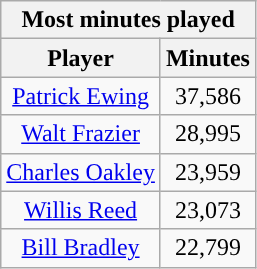<table class="wikitable sortable" style="text-align:center">
<tr>
<th colspan="2" style="text-align:center; ">Most minutes played</th>
</tr>
<tr>
<th style="text-align:center; ">Player</th>
<th style="text-align:center; ">Minutes</th>
</tr>
<tr>
<td><a href='#'>Patrick Ewing</a></td>
<td>37,586</td>
</tr>
<tr>
<td><a href='#'>Walt Frazier</a></td>
<td>28,995</td>
</tr>
<tr>
<td><a href='#'>Charles Oakley</a></td>
<td>23,959</td>
</tr>
<tr>
<td><a href='#'>Willis Reed</a></td>
<td>23,073</td>
</tr>
<tr>
<td><a href='#'>Bill Bradley</a></td>
<td>22,799</td>
</tr>
</table>
